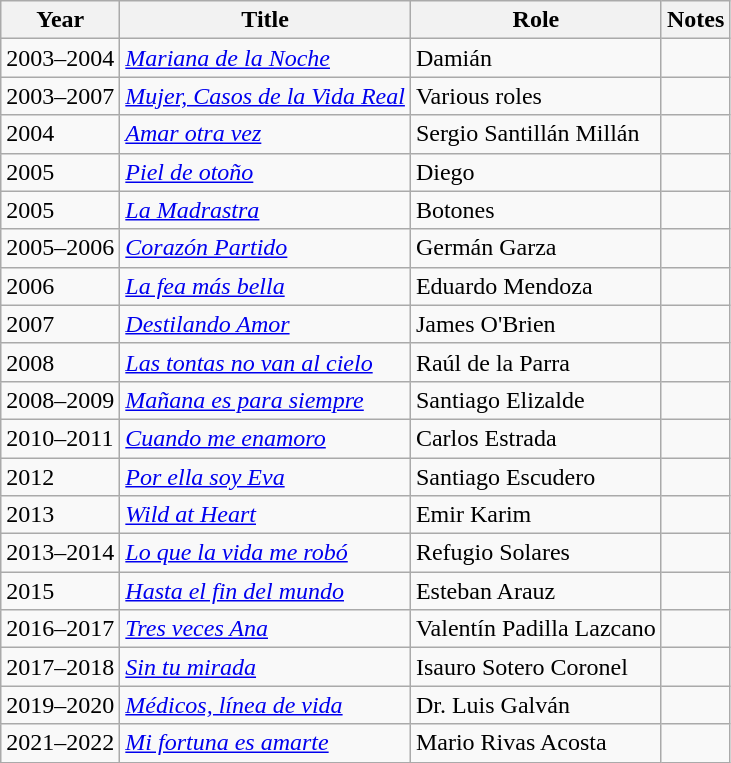<table class="wikitable sortable">
<tr>
<th>Year</th>
<th>Title</th>
<th>Role</th>
<th>Notes</th>
</tr>
<tr>
<td>2003–2004</td>
<td><em><a href='#'>Mariana de la Noche</a></em></td>
<td>Damián</td>
<td></td>
</tr>
<tr>
<td>2003–2007</td>
<td><em><a href='#'>Mujer, Casos de la Vida Real</a></em></td>
<td>Various roles</td>
<td></td>
</tr>
<tr>
<td>2004</td>
<td><em><a href='#'>Amar otra vez</a></em></td>
<td>Sergio Santillán Millán</td>
<td></td>
</tr>
<tr>
<td>2005</td>
<td><em><a href='#'>Piel de otoño</a></em></td>
<td>Diego</td>
<td></td>
</tr>
<tr>
<td>2005</td>
<td><em><a href='#'>La Madrastra</a></em></td>
<td>Botones</td>
<td></td>
</tr>
<tr>
<td>2005–2006</td>
<td><em><a href='#'>Corazón Partido</a></em></td>
<td>Germán Garza</td>
<td></td>
</tr>
<tr>
<td>2006</td>
<td><em><a href='#'>La fea más bella</a></em></td>
<td>Eduardo Mendoza</td>
<td></td>
</tr>
<tr>
<td>2007</td>
<td><em><a href='#'>Destilando Amor</a></em></td>
<td>James O'Brien</td>
<td></td>
</tr>
<tr>
<td>2008</td>
<td><em><a href='#'>Las tontas no van al cielo</a></em></td>
<td>Raúl de la Parra</td>
<td></td>
</tr>
<tr>
<td>2008–2009</td>
<td><em><a href='#'>Mañana es para siempre</a></em></td>
<td>Santiago Elizalde</td>
<td></td>
</tr>
<tr>
<td>2010–2011</td>
<td><em><a href='#'>Cuando me enamoro</a></em></td>
<td>Carlos Estrada</td>
<td></td>
</tr>
<tr>
<td>2012</td>
<td><em><a href='#'>Por ella soy Eva</a></em></td>
<td>Santiago Escudero</td>
<td></td>
</tr>
<tr>
<td>2013</td>
<td><em><a href='#'>Wild at Heart</a></em></td>
<td>Emir Karim</td>
<td></td>
</tr>
<tr>
<td>2013–2014</td>
<td><em><a href='#'>Lo que la vida me robó</a></em></td>
<td>Refugio Solares</td>
<td></td>
</tr>
<tr>
<td>2015</td>
<td><em><a href='#'>Hasta el fin del mundo</a></em></td>
<td>Esteban Arauz</td>
<td></td>
</tr>
<tr>
<td>2016–2017</td>
<td><em><a href='#'>Tres veces Ana</a></em></td>
<td>Valentín Padilla Lazcano</td>
<td></td>
</tr>
<tr>
<td>2017–2018</td>
<td><em><a href='#'>Sin tu mirada</a></em></td>
<td>Isauro Sotero Coronel</td>
<td></td>
</tr>
<tr>
<td>2019–2020</td>
<td><em><a href='#'>Médicos, línea de vida</a></em></td>
<td>Dr. Luis Galván</td>
<td></td>
</tr>
<tr>
<td>2021–2022</td>
<td><em><a href='#'>Mi fortuna es amarte</a></em></td>
<td>Mario Rivas Acosta</td>
<td></td>
</tr>
</table>
